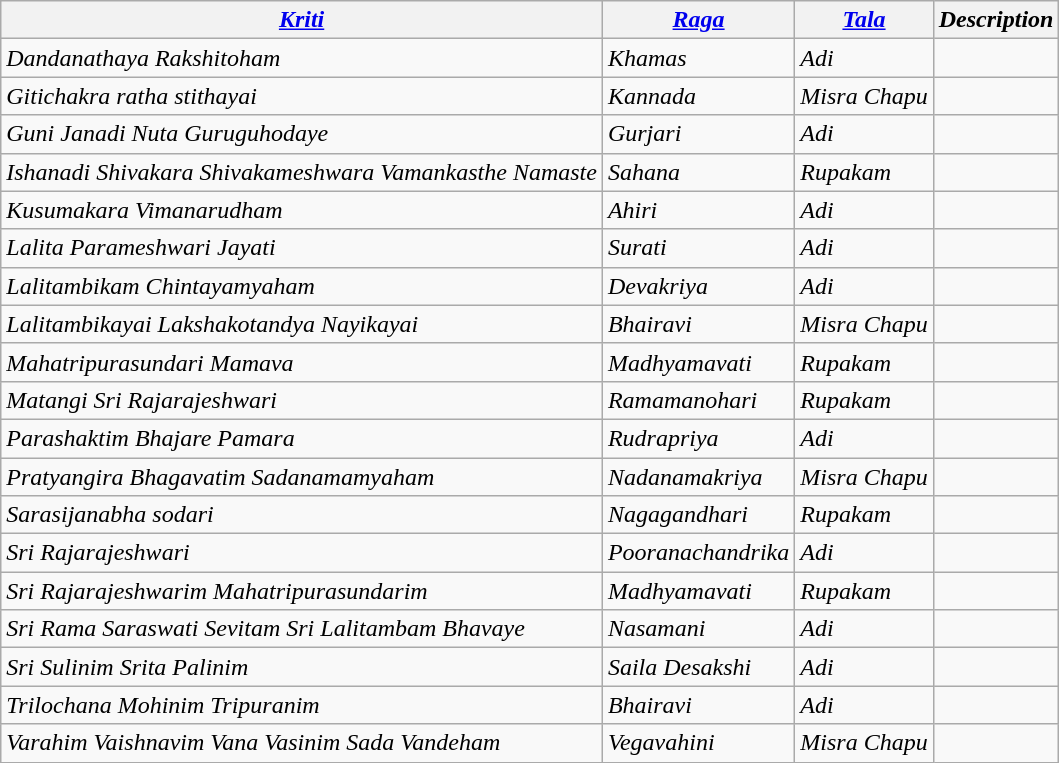<table class="wikitable">
<tr>
<th><em><a href='#'>Kriti</a></em></th>
<th><em><a href='#'>Raga</a></em></th>
<th><em><a href='#'>Tala</a></em></th>
<th><em>Description</em></th>
</tr>
<tr>
<td><em>Dandanathaya Rakshitoham</em></td>
<td><em>Khamas</em></td>
<td><em>Adi</em></td>
<td></td>
</tr>
<tr>
<td><em>Gitichakra ratha stithayai</em></td>
<td><em>Kannada</em></td>
<td><em>Misra Chapu</em></td>
<td></td>
</tr>
<tr>
<td><em>Guni Janadi Nuta Guruguhodaye</em></td>
<td><em>Gurjari</em></td>
<td><em>Adi</em></td>
<td></td>
</tr>
<tr>
<td><em>Ishanadi Shivakara Shivakameshwara Vamankasthe Namaste</em></td>
<td><em>Sahana</em></td>
<td><em>Rupakam</em></td>
<td></td>
</tr>
<tr>
<td><em>Kusumakara Vimanarudham</em></td>
<td><em>Ahiri</em></td>
<td><em>Adi</em></td>
<td></td>
</tr>
<tr>
<td><em>Lalita Parameshwari Jayati</em></td>
<td><em>Surati</em></td>
<td><em>Adi</em></td>
<td></td>
</tr>
<tr>
<td><em>Lalitambikam Chintayamyaham</em></td>
<td><em>Devakriya</em></td>
<td><em>Adi</em></td>
<td></td>
</tr>
<tr>
<td><em>Lalitambikayai Lakshakotandya Nayikayai</em></td>
<td><em>Bhairavi</em></td>
<td><em>Misra Chapu</em></td>
<td></td>
</tr>
<tr>
<td><em>Mahatripurasundari Mamava</em></td>
<td><em>Madhyamavati</em></td>
<td><em>Rupakam</em></td>
<td></td>
</tr>
<tr>
<td><em>Matangi Sri Rajarajeshwari</em></td>
<td><em>Ramamanohari</em></td>
<td><em>Rupakam</em></td>
<td></td>
</tr>
<tr>
<td><em>Parashaktim Bhajare Pamara</em></td>
<td><em>Rudrapriya</em></td>
<td><em>Adi</em></td>
<td></td>
</tr>
<tr>
<td><em>Pratyangira Bhagavatim Sadanamamyaham</em></td>
<td><em>Nadanamakriya</em></td>
<td><em>Misra Chapu</em></td>
<td></td>
</tr>
<tr>
<td><em>Sarasijanabha sodari</em></td>
<td><em>Nagagandhari</em></td>
<td><em>Rupakam</em></td>
<td></td>
</tr>
<tr>
<td><em>Sri Rajarajeshwari</em></td>
<td><em>Pooranachandrika</em></td>
<td><em>Adi</em></td>
<td></td>
</tr>
<tr>
<td><em>Sri Rajarajeshwarim Mahatripurasundarim</em></td>
<td><em>Madhyamavati</em></td>
<td><em>Rupakam</em></td>
<td></td>
</tr>
<tr>
<td><em>Sri Rama Saraswati Sevitam Sri Lalitambam Bhavaye</em></td>
<td><em>Nasamani</em></td>
<td><em>Adi</em></td>
<td></td>
</tr>
<tr>
<td><em>Sri Sulinim Srita Palinim</em></td>
<td><em>Saila Desakshi</em></td>
<td><em>Adi</em></td>
<td></td>
</tr>
<tr>
<td><em>Trilochana Mohinim Tripuranim</em></td>
<td><em>Bhairavi</em></td>
<td><em>Adi</em></td>
<td></td>
</tr>
<tr>
<td><em>Varahim Vaishnavim Vana Vasinim Sada Vandeham</em></td>
<td><em>Vegavahini</em></td>
<td><em>Misra Chapu</em></td>
</tr>
</table>
